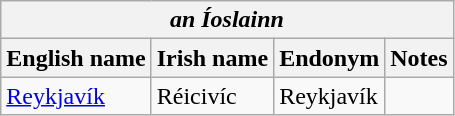<table class="wikitable sortable">
<tr>
<th colspan="4"> <em>an Íoslainn</em></th>
</tr>
<tr>
<th>English name</th>
<th>Irish name</th>
<th>Endonym</th>
<th>Notes</th>
</tr>
<tr>
<td><a href='#'>Reykjavík</a></td>
<td>Réicivíc</td>
<td>Reykjavík</td>
<td></td>
</tr>
</table>
